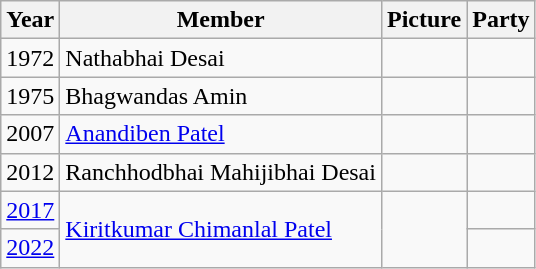<table class="wikitable sortable">
<tr>
<th>Year</th>
<th>Member</th>
<th>Picture</th>
<th colspan="2">Party</th>
</tr>
<tr>
<td>1972</td>
<td>Nathabhai Desai</td>
<td></td>
<td></td>
</tr>
<tr>
<td>1975</td>
<td>Bhagwandas Amin</td>
<td></td>
<td></td>
</tr>
<tr>
<td>2007</td>
<td><a href='#'>Anandiben Patel</a></td>
<td></td>
<td></td>
</tr>
<tr>
<td>2012</td>
<td>Ranchhodbhai Mahijibhai Desai</td>
<td></td>
</tr>
<tr>
<td><a href='#'>2017</a></td>
<td rowspan="2"><a href='#'>Kiritkumar Chimanlal Patel</a></td>
<td rowspan="2"></td>
<td></td>
</tr>
<tr>
<td><a href='#'>2022</a></td>
</tr>
</table>
